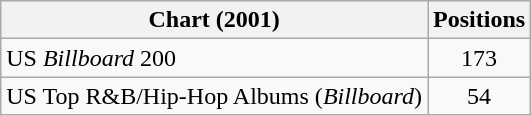<table class="wikitable">
<tr>
<th>Chart (2001)</th>
<th>Positions</th>
</tr>
<tr>
<td>US <em>Billboard</em> 200</td>
<td align="center">173</td>
</tr>
<tr>
<td>US Top R&B/Hip-Hop Albums (<em>Billboard</em>)</td>
<td align="center">54</td>
</tr>
</table>
